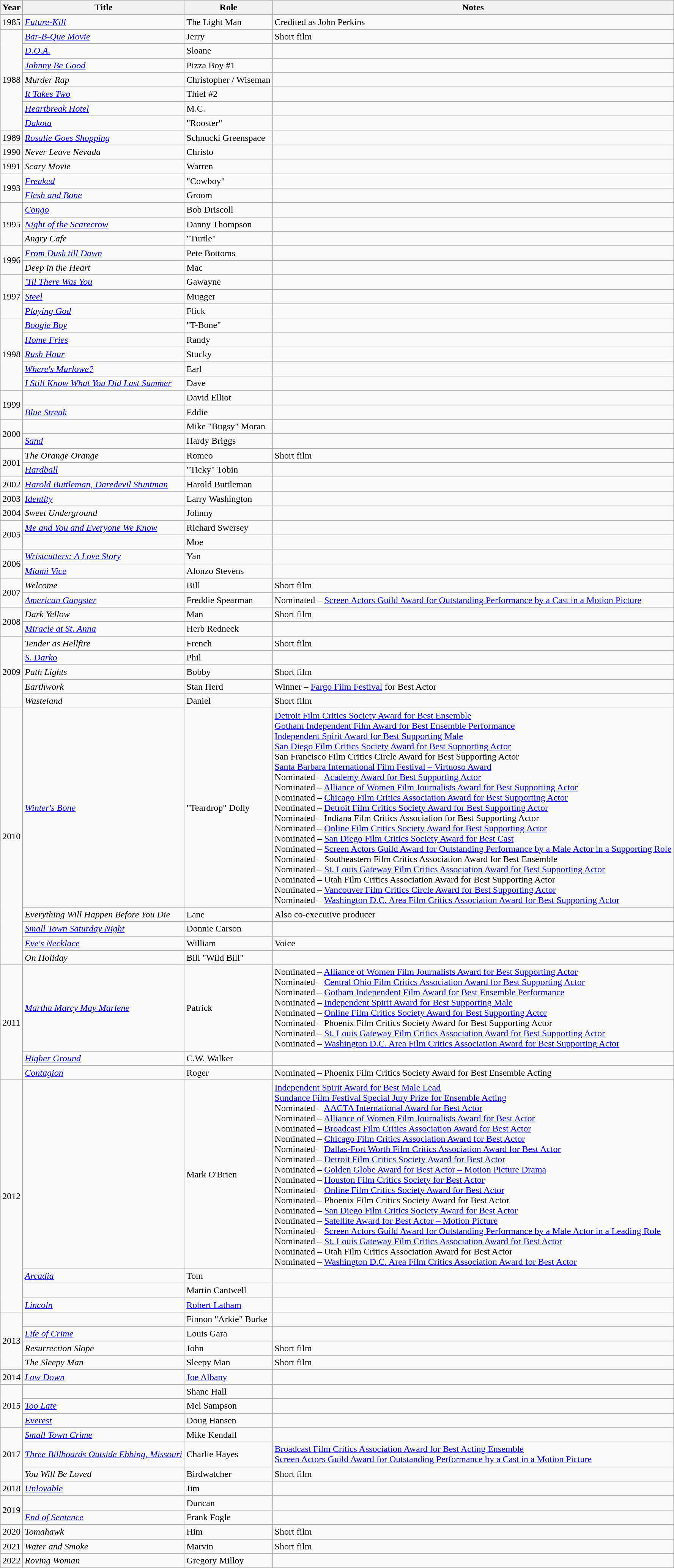<table class="wikitable sortable">
<tr>
<th>Year</th>
<th>Title</th>
<th>Role</th>
<th class="unsortable">Notes</th>
</tr>
<tr>
<td>1985</td>
<td><em><a href='#'>Future-Kill</a></em></td>
<td>The Light Man</td>
<td>Credited as John Perkins</td>
</tr>
<tr>
<td rowspan="7">1988</td>
<td><em><a href='#'>Bar-B-Que Movie</a></em></td>
<td>Jerry</td>
<td>Short film</td>
</tr>
<tr>
<td><em><a href='#'>D.O.A.</a></em></td>
<td>Sloane</td>
<td></td>
</tr>
<tr>
<td><em><a href='#'>Johnny Be Good</a></em></td>
<td>Pizza Boy #1</td>
<td></td>
</tr>
<tr>
<td><em>Murder Rap</em></td>
<td>Christopher / Wiseman</td>
<td></td>
</tr>
<tr>
<td><em><a href='#'>It Takes Two</a></em></td>
<td>Thief #2</td>
<td></td>
</tr>
<tr>
<td><em><a href='#'>Heartbreak Hotel</a></em></td>
<td>M.C.</td>
<td></td>
</tr>
<tr>
<td><em><a href='#'>Dakota</a></em></td>
<td>"Rooster"</td>
<td></td>
</tr>
<tr>
<td>1989</td>
<td><em><a href='#'>Rosalie Goes Shopping</a></em></td>
<td>Schnucki Greenspace</td>
<td></td>
</tr>
<tr>
<td>1990</td>
<td><em>Never Leave Nevada</em></td>
<td>Christo</td>
<td></td>
</tr>
<tr>
<td>1991</td>
<td><em>Scary Movie</em></td>
<td>Warren</td>
<td></td>
</tr>
<tr>
<td rowspan="2">1993</td>
<td><em><a href='#'>Freaked</a></em></td>
<td>"Cowboy"</td>
<td></td>
</tr>
<tr>
<td><em><a href='#'>Flesh and Bone</a></em></td>
<td>Groom</td>
<td></td>
</tr>
<tr>
<td rowspan="3">1995</td>
<td><em><a href='#'>Congo</a></em></td>
<td>Bob Driscoll</td>
<td></td>
</tr>
<tr>
<td><em><a href='#'>Night of the Scarecrow</a></em></td>
<td>Danny Thompson</td>
<td></td>
</tr>
<tr>
<td><em>Angry Cafe</em></td>
<td>"Turtle"</td>
<td></td>
</tr>
<tr>
<td rowspan="2">1996</td>
<td><em><a href='#'>From Dusk till Dawn</a></em></td>
<td>Pete Bottoms</td>
<td></td>
</tr>
<tr>
<td><em>Deep in the Heart</em></td>
<td>Mac</td>
<td></td>
</tr>
<tr>
<td rowspan="3">1997</td>
<td><em><a href='#'>'Til There Was You</a></em></td>
<td>Gawayne</td>
<td></td>
</tr>
<tr>
<td><em><a href='#'>Steel</a></em></td>
<td>Mugger</td>
<td></td>
</tr>
<tr>
<td><em><a href='#'>Playing God</a></em></td>
<td>Flick</td>
<td></td>
</tr>
<tr>
<td rowspan="5">1998</td>
<td><em><a href='#'>Boogie Boy</a></em></td>
<td>"T-Bone"</td>
<td></td>
</tr>
<tr>
<td><em><a href='#'>Home Fries</a></em></td>
<td>Randy</td>
<td></td>
</tr>
<tr>
<td><em><a href='#'>Rush Hour</a></em></td>
<td>Stucky</td>
<td></td>
</tr>
<tr>
<td><em><a href='#'>Where's Marlowe?</a></em></td>
<td>Earl</td>
<td></td>
</tr>
<tr>
<td><em><a href='#'>I Still Know What You Did Last Summer</a></em></td>
<td>Dave</td>
<td></td>
</tr>
<tr>
<td rowspan="2">1999</td>
<td><em></em></td>
<td>David Elliot</td>
<td></td>
</tr>
<tr>
<td><em><a href='#'>Blue Streak</a></em></td>
<td>Eddie</td>
<td></td>
</tr>
<tr>
<td rowspan="2">2000</td>
<td><em></em></td>
<td>Mike "Bugsy" Moran</td>
<td></td>
</tr>
<tr>
<td><em><a href='#'>Sand</a></em></td>
<td>Hardy Briggs</td>
<td></td>
</tr>
<tr>
<td rowspan="2">2001</td>
<td><em>The Orange Orange</em></td>
<td>Romeo</td>
<td>Short film</td>
</tr>
<tr>
<td><em><a href='#'>Hardball</a></em></td>
<td>"Ticky" Tobin</td>
<td></td>
</tr>
<tr>
<td>2002</td>
<td><em><a href='#'>Harold Buttleman, Daredevil Stuntman</a></em></td>
<td>Harold Buttleman</td>
<td></td>
</tr>
<tr>
<td>2003</td>
<td><em><a href='#'>Identity</a></em></td>
<td>Larry Washington</td>
<td></td>
</tr>
<tr>
<td>2004</td>
<td><em>Sweet Underground</em></td>
<td>Johnny</td>
<td></td>
</tr>
<tr>
<td rowspan="2">2005</td>
<td><em><a href='#'>Me and You and Everyone We Know</a></em></td>
<td>Richard Swersey</td>
<td></td>
</tr>
<tr>
<td><em></em></td>
<td>Moe</td>
<td></td>
</tr>
<tr>
<td rowspan="2">2006</td>
<td><em><a href='#'>Wristcutters: A Love Story</a></em></td>
<td>Yan</td>
<td></td>
</tr>
<tr>
<td><em><a href='#'>Miami Vice</a></em></td>
<td>Alonzo Stevens</td>
<td></td>
</tr>
<tr>
<td rowspan="2">2007</td>
<td><em>Welcome</em></td>
<td>Bill</td>
<td>Short film</td>
</tr>
<tr>
<td><em><a href='#'>American Gangster</a></em></td>
<td>Freddie Spearman</td>
<td>Nominated – <a href='#'>Screen Actors Guild Award for Outstanding Performance by a Cast in a Motion Picture</a></td>
</tr>
<tr>
<td rowspan="2">2008</td>
<td><em>Dark Yellow</em></td>
<td>Man</td>
<td>Short film</td>
</tr>
<tr>
<td><em><a href='#'>Miracle at St. Anna</a></em></td>
<td>Herb Redneck</td>
<td></td>
</tr>
<tr>
<td rowspan="5">2009</td>
<td><em>Tender as Hellfire</em></td>
<td>French</td>
<td>Short film</td>
</tr>
<tr>
<td><em><a href='#'>S. Darko</a></em></td>
<td>Phil</td>
<td></td>
</tr>
<tr>
<td><em>Path Lights</em></td>
<td>Bobby</td>
<td>Short film</td>
</tr>
<tr>
<td><em>Earthwork</em></td>
<td>Stan Herd</td>
<td>Winner – <a href='#'>Fargo Film Festival</a> for Best Actor</td>
</tr>
<tr>
<td><em>Wasteland</em></td>
<td>Daniel</td>
<td>Short film</td>
</tr>
<tr>
<td rowspan="5">2010</td>
<td><em><a href='#'>Winter's Bone</a></em></td>
<td>"Teardrop" Dolly</td>
<td><a href='#'>Detroit Film Critics Society Award for Best Ensemble</a><br><a href='#'>Gotham Independent Film Award for Best Ensemble Performance</a><br><a href='#'>Independent Spirit Award for Best Supporting Male</a><br><a href='#'>San Diego Film Critics Society Award for Best Supporting Actor</a><br>San Francisco Film Critics Circle Award for Best Supporting Actor<br><a href='#'>Santa Barbara International Film Festival – Virtuoso Award</a><br>Nominated – <a href='#'>Academy Award for Best Supporting Actor</a><br>Nominated – <a href='#'>Alliance of Women Film Journalists Award for Best Supporting Actor</a><br>Nominated – <a href='#'>Chicago Film Critics Association Award for Best Supporting Actor</a><br>Nominated – <a href='#'>Detroit Film Critics Society Award for Best Supporting Actor</a><br>Nominated – Indiana Film Critics Association for Best Supporting Actor<br>Nominated – <a href='#'>Online Film Critics Society Award for Best Supporting Actor</a><br>Nominated – <a href='#'>San Diego Film Critics Society Award for Best Cast</a><br>Nominated – <a href='#'>Screen Actors Guild Award for Outstanding Performance by a Male Actor in a Supporting Role</a><br>Nominated – Southeastern Film Critics Association Award for Best Ensemble<br>Nominated – <a href='#'>St. Louis Gateway Film Critics Association Award for Best Supporting Actor</a><br>Nominated – Utah Film Critics Association Award for Best Supporting Actor<br>Nominated – <a href='#'>Vancouver Film Critics Circle Award for Best Supporting Actor</a><br>Nominated – <a href='#'>Washington D.C. Area Film Critics Association Award for Best Supporting Actor</a></td>
</tr>
<tr>
<td><em>Everything Will Happen Before You Die</em></td>
<td>Lane</td>
<td>Also co-executive producer</td>
</tr>
<tr>
<td><em><a href='#'>Small Town Saturday Night</a></em></td>
<td>Donnie Carson</td>
<td></td>
</tr>
<tr>
<td><em><a href='#'>Eve's Necklace</a></em></td>
<td>William</td>
<td>Voice</td>
</tr>
<tr>
<td><em>On Holiday</em></td>
<td>Bill "Wild Bill"</td>
<td></td>
</tr>
<tr>
<td rowspan="3">2011</td>
<td><em><a href='#'>Martha Marcy May Marlene</a></em></td>
<td>Patrick</td>
<td>Nominated – <a href='#'>Alliance of Women Film Journalists Award for Best Supporting Actor</a><br>Nominated – <a href='#'>Central Ohio Film Critics Association Award for Best Supporting Actor</a><br>Nominated – <a href='#'>Gotham Independent Film Award for Best Ensemble Performance</a><br>Nominated – <a href='#'>Independent Spirit Award for Best Supporting Male</a><br>Nominated – <a href='#'>Online Film Critics Society Award for Best Supporting Actor</a><br>Nominated – Phoenix Film Critics Society Award for Best Supporting Actor<br>Nominated – <a href='#'>St. Louis Gateway Film Critics Association Award for Best Supporting Actor</a><br>Nominated – <a href='#'>Washington D.C. Area Film Critics Association Award for Best Supporting Actor</a></td>
</tr>
<tr>
<td><em><a href='#'>Higher Ground</a></em></td>
<td>C.W. Walker</td>
<td></td>
</tr>
<tr>
<td><em><a href='#'>Contagion</a></em></td>
<td>Roger</td>
<td>Nominated – Phoenix Film Critics Society Award for Best Ensemble Acting</td>
</tr>
<tr>
<td rowspan="4">2012</td>
<td><em></em></td>
<td>Mark O'Brien</td>
<td><a href='#'>Independent Spirit Award for Best Male Lead</a><br> <a href='#'>Sundance Film Festival Special Jury Prize for Ensemble Acting</a><br>Nominated – <a href='#'>AACTA International Award for Best Actor</a><br>Nominated – <a href='#'>Alliance of Women Film Journalists Award for Best Actor</a><br>Nominated – <a href='#'>Broadcast Film Critics Association Award for Best Actor</a><br>Nominated – <a href='#'>Chicago Film Critics Association Award for Best Actor</a><br>Nominated – <a href='#'>Dallas-Fort Worth Film Critics Association Award for Best Actor</a><br>Nominated – <a href='#'>Detroit Film Critics Society Award for Best Actor</a><br>Nominated – <a href='#'>Golden Globe Award for Best Actor – Motion Picture Drama</a><br>Nominated – <a href='#'>Houston Film Critics Society for Best Actor</a><br>Nominated – <a href='#'>Online Film Critics Society Award for Best Actor</a><br>Nominated – Phoenix Film Critics Society Award for Best Actor<br>Nominated – <a href='#'>San Diego Film Critics Society Award for Best Actor</a><br>Nominated – <a href='#'>Satellite Award for Best Actor – Motion Picture</a><br>Nominated – <a href='#'>Screen Actors Guild Award for Outstanding Performance by a Male Actor in a Leading Role</a><br>Nominated – <a href='#'>St. Louis Gateway Film Critics Association Award for Best Actor</a><br>Nominated – Utah Film Critics Association Award for Best Actor<br>Nominated – <a href='#'>Washington D.C. Area Film Critics Association Award for Best Actor</a></td>
</tr>
<tr>
<td><em><a href='#'>Arcadia</a></em></td>
<td>Tom</td>
<td></td>
</tr>
<tr>
<td><em></em></td>
<td>Martin Cantwell</td>
<td></td>
</tr>
<tr>
<td><em><a href='#'>Lincoln</a></em></td>
<td><a href='#'>Robert Latham</a></td>
<td></td>
</tr>
<tr>
<td rowspan="4">2013</td>
<td><em></em></td>
<td>Finnon "Arkie" Burke</td>
<td></td>
</tr>
<tr>
<td><em><a href='#'>Life of Crime</a></em></td>
<td>Louis Gara</td>
<td></td>
</tr>
<tr>
<td><em>Resurrection Slope</em></td>
<td>John</td>
<td>Short film</td>
</tr>
<tr>
<td><em>The Sleepy Man</em></td>
<td>Sleepy Man</td>
<td>Short film</td>
</tr>
<tr>
<td>2014</td>
<td><em><a href='#'>Low Down</a></em></td>
<td><a href='#'>Joe Albany</a></td>
<td></td>
</tr>
<tr>
<td rowspan="3">2015</td>
<td><em></em></td>
<td>Shane Hall</td>
<td></td>
</tr>
<tr>
<td><em><a href='#'>Too Late</a></em></td>
<td>Mel Sampson</td>
<td></td>
</tr>
<tr>
<td><em><a href='#'>Everest</a></em></td>
<td>Doug Hansen</td>
<td></td>
</tr>
<tr>
<td rowspan="3">2017</td>
<td><em><a href='#'>Small Town Crime</a></em></td>
<td>Mike Kendall</td>
<td></td>
</tr>
<tr>
<td><em><a href='#'>Three Billboards Outside Ebbing, Missouri</a></em></td>
<td>Charlie Hayes</td>
<td><a href='#'>Broadcast Film Critics Association Award for Best Acting Ensemble</a><br><a href='#'>Screen Actors Guild Award for Outstanding Performance by a Cast in a Motion Picture</a></td>
</tr>
<tr>
<td><em>You Will Be Loved</em></td>
<td>Birdwatcher</td>
<td>Short film</td>
</tr>
<tr>
<td>2018</td>
<td><em><a href='#'>Unlovable</a></em></td>
<td>Jim</td>
<td></td>
</tr>
<tr>
<td rowspan="2">2019</td>
<td><em></em></td>
<td>Duncan</td>
<td></td>
</tr>
<tr>
<td><em><a href='#'>End of Sentence</a></em></td>
<td>Frank Fogle</td>
<td></td>
</tr>
<tr>
<td>2020</td>
<td><em>Tomahawk</em></td>
<td>Him</td>
<td>Short film</td>
</tr>
<tr>
<td>2021</td>
<td><em>Water and Smoke</em></td>
<td>Marvin</td>
<td>Short film</td>
</tr>
<tr>
<td>2022</td>
<td><em>Roving Woman</em></td>
<td>Gregory Milloy</td>
<td></td>
</tr>
</table>
